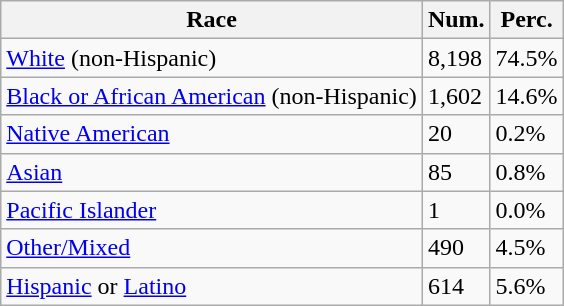<table class="wikitable">
<tr>
<th>Race</th>
<th>Num.</th>
<th>Perc.</th>
</tr>
<tr>
<td><a href='#'>White</a> (non-Hispanic)</td>
<td>8,198</td>
<td>74.5%</td>
</tr>
<tr>
<td><a href='#'>Black or African American</a> (non-Hispanic)</td>
<td>1,602</td>
<td>14.6%</td>
</tr>
<tr>
<td><a href='#'>Native American</a></td>
<td>20</td>
<td>0.2%</td>
</tr>
<tr>
<td><a href='#'>Asian</a></td>
<td>85</td>
<td>0.8%</td>
</tr>
<tr>
<td><a href='#'>Pacific Islander</a></td>
<td>1</td>
<td>0.0%</td>
</tr>
<tr>
<td><a href='#'>Other/Mixed</a></td>
<td>490</td>
<td>4.5%</td>
</tr>
<tr>
<td><a href='#'>Hispanic</a> or <a href='#'>Latino</a></td>
<td>614</td>
<td>5.6%</td>
</tr>
</table>
